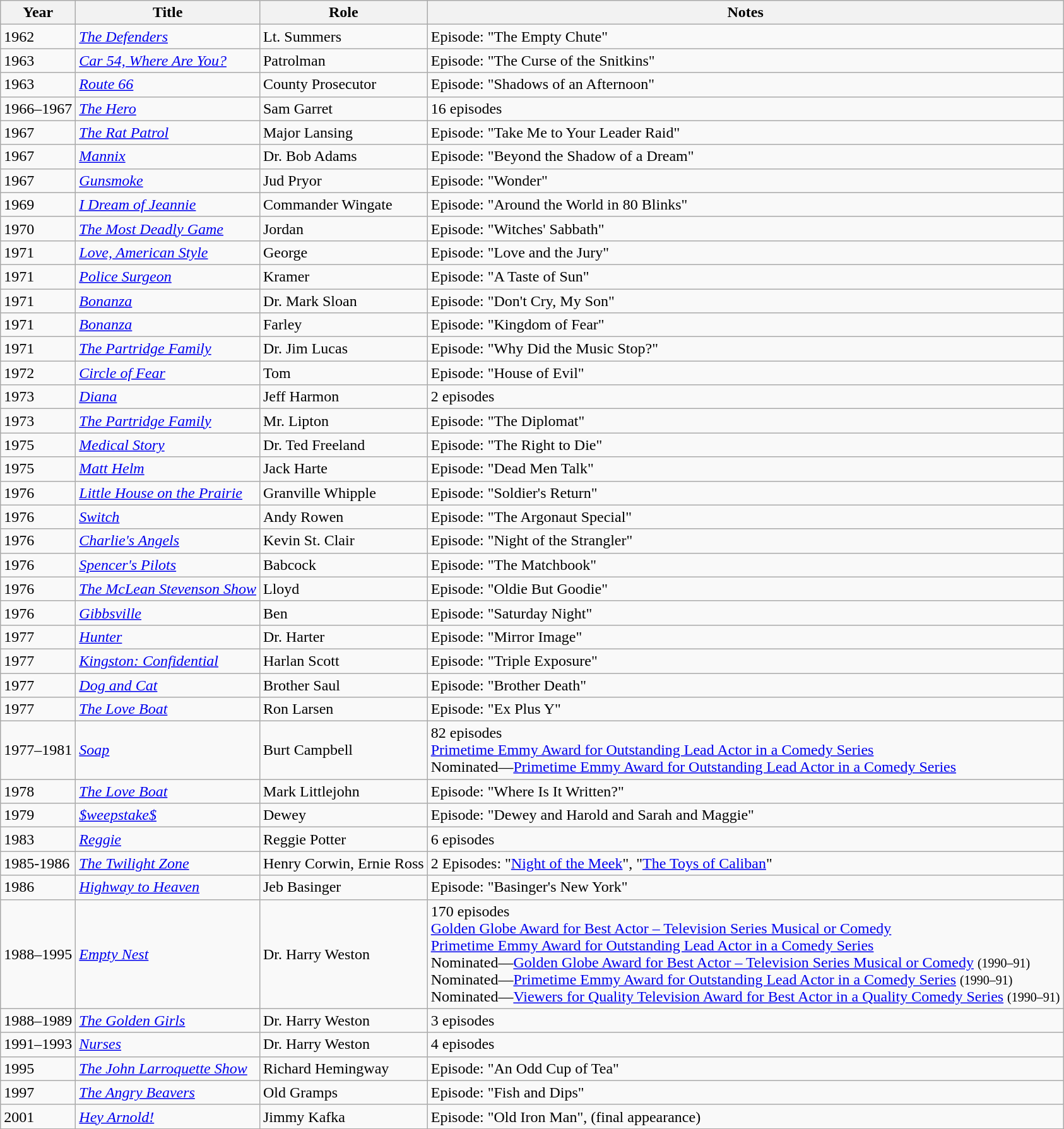<table class="wikitable sortable">
<tr>
<th>Year</th>
<th>Title</th>
<th>Role</th>
<th class="unsortable">Notes</th>
</tr>
<tr>
<td>1962</td>
<td><em><a href='#'>The Defenders</a></em></td>
<td>Lt. Summers</td>
<td>Episode: "The Empty Chute"</td>
</tr>
<tr>
<td>1963</td>
<td><em><a href='#'>Car 54, Where Are You?</a></em></td>
<td>Patrolman</td>
<td>Episode: "The Curse of the Snitkins"</td>
</tr>
<tr>
<td>1963</td>
<td><em><a href='#'>Route 66</a></em></td>
<td>County Prosecutor</td>
<td>Episode: "Shadows of an Afternoon"</td>
</tr>
<tr>
<td>1966–1967</td>
<td><em><a href='#'>The Hero</a></em></td>
<td>Sam Garret</td>
<td>16 episodes</td>
</tr>
<tr>
<td>1967</td>
<td><em><a href='#'>The Rat Patrol</a></em></td>
<td>Major Lansing</td>
<td>Episode: "Take Me to Your Leader Raid"</td>
</tr>
<tr>
<td>1967</td>
<td><em><a href='#'>Mannix</a></em></td>
<td>Dr. Bob Adams</td>
<td>Episode: "Beyond the Shadow of a Dream"</td>
</tr>
<tr>
<td>1967</td>
<td><em><a href='#'>Gunsmoke</a></em></td>
<td>Jud Pryor</td>
<td>Episode: "Wonder"</td>
</tr>
<tr>
<td>1969</td>
<td><em><a href='#'>I Dream of Jeannie</a></em></td>
<td>Commander Wingate</td>
<td>Episode: "Around the World in 80 Blinks"</td>
</tr>
<tr>
<td>1970</td>
<td><em><a href='#'>The Most Deadly Game</a></em></td>
<td>Jordan</td>
<td>Episode: "Witches' Sabbath"</td>
</tr>
<tr>
<td>1971</td>
<td><em><a href='#'>Love, American Style</a></em></td>
<td>George</td>
<td>Episode: "Love and the Jury"</td>
</tr>
<tr>
<td>1971</td>
<td><em><a href='#'>Police Surgeon</a></em></td>
<td>Kramer</td>
<td>Episode: "A Taste of Sun"</td>
</tr>
<tr>
<td>1971</td>
<td><em><a href='#'>Bonanza</a></em></td>
<td>Dr. Mark Sloan</td>
<td>Episode: "Don't Cry, My Son"</td>
</tr>
<tr>
<td>1971</td>
<td><em><a href='#'>Bonanza</a></em></td>
<td>Farley</td>
<td>Episode: "Kingdom of Fear"</td>
</tr>
<tr>
<td>1971</td>
<td><em><a href='#'>The Partridge Family</a></em></td>
<td>Dr. Jim Lucas</td>
<td>Episode: "Why Did the Music Stop?"</td>
</tr>
<tr>
<td>1972</td>
<td><em><a href='#'>Circle of Fear</a></em></td>
<td>Tom</td>
<td>Episode: "House of Evil"</td>
</tr>
<tr>
<td>1973</td>
<td><em><a href='#'>Diana</a></em></td>
<td>Jeff Harmon</td>
<td>2 episodes</td>
</tr>
<tr>
<td>1973</td>
<td><em><a href='#'>The Partridge Family</a></em></td>
<td>Mr. Lipton</td>
<td>Episode: "The Diplomat"</td>
</tr>
<tr>
<td>1975</td>
<td><em><a href='#'>Medical Story</a></em></td>
<td>Dr. Ted Freeland</td>
<td>Episode: "The Right to Die"</td>
</tr>
<tr>
<td>1975</td>
<td><em><a href='#'>Matt Helm</a></em></td>
<td>Jack Harte</td>
<td>Episode: "Dead Men Talk"</td>
</tr>
<tr>
<td>1976</td>
<td><em><a href='#'>Little House on the Prairie</a></em></td>
<td>Granville Whipple</td>
<td>Episode: "Soldier's Return"</td>
</tr>
<tr>
<td>1976</td>
<td><em><a href='#'>Switch</a></em></td>
<td>Andy Rowen</td>
<td>Episode: "The Argonaut Special"</td>
</tr>
<tr>
<td>1976</td>
<td><em><a href='#'>Charlie's Angels</a></em></td>
<td>Kevin St. Clair</td>
<td>Episode: "Night of the Strangler"</td>
</tr>
<tr>
<td>1976</td>
<td><em><a href='#'>Spencer's Pilots</a></em></td>
<td>Babcock</td>
<td>Episode: "The Matchbook"</td>
</tr>
<tr>
<td>1976</td>
<td><em><a href='#'>The McLean Stevenson Show</a></em></td>
<td>Lloyd</td>
<td>Episode: "Oldie But Goodie"</td>
</tr>
<tr>
<td>1976</td>
<td><em><a href='#'>Gibbsville</a></em></td>
<td>Ben</td>
<td>Episode: "Saturday Night"</td>
</tr>
<tr>
<td>1977</td>
<td><em><a href='#'>Hunter</a></em></td>
<td>Dr. Harter</td>
<td>Episode: "Mirror Image"</td>
</tr>
<tr>
<td>1977</td>
<td><em><a href='#'>Kingston: Confidential</a></em></td>
<td>Harlan Scott</td>
<td>Episode: "Triple Exposure"</td>
</tr>
<tr>
<td>1977</td>
<td><em><a href='#'>Dog and Cat</a></em></td>
<td>Brother Saul</td>
<td>Episode: "Brother Death"</td>
</tr>
<tr>
<td>1977</td>
<td><em><a href='#'>The Love Boat</a></em></td>
<td>Ron Larsen</td>
<td>Episode: "Ex Plus Y"</td>
</tr>
<tr>
<td>1977–1981</td>
<td><em><a href='#'>Soap</a></em></td>
<td>Burt Campbell</td>
<td>82 episodes<br><a href='#'>Primetime Emmy Award for Outstanding Lead Actor in a Comedy Series</a><br>Nominated—<a href='#'>Primetime Emmy Award for Outstanding Lead Actor in a Comedy Series</a></td>
</tr>
<tr>
<td>1978</td>
<td><em><a href='#'>The Love Boat</a></em></td>
<td>Mark Littlejohn</td>
<td>Episode: "Where Is It Written?"</td>
</tr>
<tr>
<td>1979</td>
<td><em><a href='#'>$weepstake$</a></em></td>
<td>Dewey</td>
<td>Episode: "Dewey and Harold and Sarah and Maggie"</td>
</tr>
<tr>
<td>1983</td>
<td><em><a href='#'>Reggie</a></em></td>
<td>Reggie Potter</td>
<td>6 episodes</td>
</tr>
<tr>
<td>1985-1986</td>
<td><em><a href='#'>The Twilight Zone</a></em></td>
<td>Henry Corwin, Ernie Ross</td>
<td>2 Episodes: "<a href='#'>Night of the Meek</a>", "<a href='#'>The Toys of Caliban</a>"</td>
</tr>
<tr>
<td>1986</td>
<td><em><a href='#'>Highway to Heaven</a></em></td>
<td>Jeb Basinger</td>
<td>Episode: "Basinger's New York"</td>
</tr>
<tr>
<td>1988–1995</td>
<td><em><a href='#'>Empty Nest</a></em></td>
<td>Dr. Harry Weston</td>
<td>170 episodes<br><a href='#'>Golden Globe Award for Best Actor – Television Series Musical or Comedy</a><br><a href='#'>Primetime Emmy Award for Outstanding Lead Actor in a Comedy Series</a><br>Nominated—<a href='#'>Golden Globe Award for Best Actor – Television Series Musical or Comedy</a> <small>(1990–91)</small><br>Nominated—<a href='#'>Primetime Emmy Award for Outstanding Lead Actor in a Comedy Series</a> <small>(1990–91)</small><br>Nominated—<a href='#'>Viewers for Quality Television Award for Best Actor in a Quality Comedy Series</a> <small>(1990–91)</small></td>
</tr>
<tr>
<td>1988–1989</td>
<td><em><a href='#'>The Golden Girls</a></em></td>
<td>Dr. Harry Weston</td>
<td>3 episodes</td>
</tr>
<tr>
<td>1991–1993</td>
<td><em><a href='#'>Nurses</a></em></td>
<td>Dr. Harry Weston</td>
<td>4 episodes</td>
</tr>
<tr>
<td>1995</td>
<td><em><a href='#'>The John Larroquette Show</a></em></td>
<td>Richard Hemingway</td>
<td>Episode: "An Odd Cup of Tea"</td>
</tr>
<tr>
<td>1997</td>
<td><em><a href='#'>The Angry Beavers</a></em></td>
<td>Old Gramps</td>
<td>Episode: "Fish and Dips"</td>
</tr>
<tr>
<td>2001</td>
<td><em><a href='#'>Hey Arnold!</a></em></td>
<td>Jimmy Kafka</td>
<td>Episode: "Old Iron Man", (final appearance)</td>
</tr>
<tr>
</tr>
</table>
